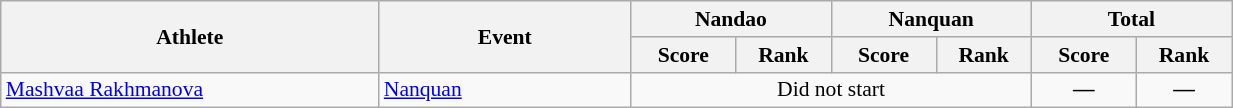<table class="wikitable" width="65%" style="text-align:center; font-size:90%">
<tr>
<th rowspan="2" width="18%">Athlete</th>
<th rowspan="2" width="12%">Event</th>
<th colspan="2" width="9%">Nandao</th>
<th colspan="2" width="9%">Nanquan</th>
<th colspan="2" width="9%">Total</th>
</tr>
<tr>
<th width="5%">Score</th>
<th>Rank</th>
<th width="5%">Score</th>
<th>Rank</th>
<th width="5%">Score</th>
<th>Rank</th>
</tr>
<tr>
<td align="left"><a href='#'>Mashvaa Rakhmanova</a></td>
<td align="left"><a href='#'>Nanquan</a></td>
<td align=center colspan=4>Did not start</td>
<td align=center><strong>—</strong></td>
<td align=center><strong>—</strong></td>
</tr>
</table>
